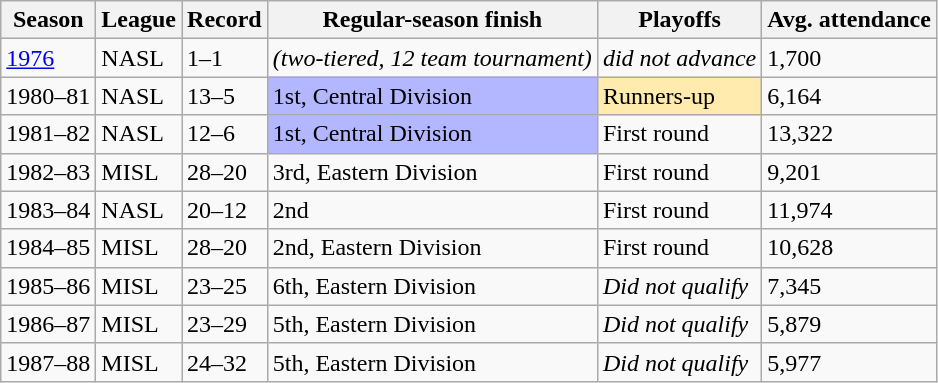<table class="wikitable">
<tr>
<th>Season</th>
<th>League</th>
<th>Record</th>
<th>Regular-season finish</th>
<th>Playoffs</th>
<th>Avg. attendance</th>
</tr>
<tr>
<td><a href='#'>1976</a></td>
<td>NASL</td>
<td>1–1</td>
<td><em>(two-tiered, 12 team tournament)</em></td>
<td><em>did not advance</em></td>
<td>1,700</td>
</tr>
<tr>
<td>1980–81</td>
<td>NASL</td>
<td>13–5</td>
<td style="background:#b3b7ff;">1st, Central Division</td>
<td style="background:#ffebad;">Runners-up</td>
<td>6,164</td>
</tr>
<tr>
<td>1981–82</td>
<td>NASL</td>
<td>12–6</td>
<td style="background:#b3b7ff;">1st, Central Division</td>
<td>First round</td>
<td>13,322</td>
</tr>
<tr>
<td>1982–83</td>
<td>MISL</td>
<td>28–20</td>
<td>3rd, Eastern Division</td>
<td>First round</td>
<td>9,201</td>
</tr>
<tr>
<td>1983–84</td>
<td>NASL</td>
<td>20–12</td>
<td>2nd</td>
<td>First round</td>
<td>11,974</td>
</tr>
<tr>
<td>1984–85</td>
<td>MISL</td>
<td>28–20</td>
<td>2nd, Eastern Division</td>
<td>First round</td>
<td>10,628</td>
</tr>
<tr>
<td>1985–86</td>
<td>MISL</td>
<td>23–25</td>
<td>6th, Eastern Division</td>
<td><em>Did not qualify</em></td>
<td>7,345</td>
</tr>
<tr>
<td>1986–87</td>
<td>MISL</td>
<td>23–29</td>
<td>5th, Eastern Division</td>
<td><em>Did not qualify</em></td>
<td>5,879</td>
</tr>
<tr>
<td>1987–88</td>
<td>MISL</td>
<td>24–32</td>
<td>5th, Eastern Division</td>
<td><em>Did not qualify</em></td>
<td>5,977</td>
</tr>
</table>
